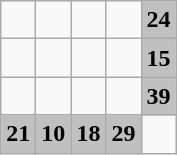<table class="wikitable" style="text-align:center;">
<tr>
<td></td>
<td></td>
<td></td>
<td></td>
<td style="background:silver"><strong>24</strong></td>
</tr>
<tr>
<td></td>
<td></td>
<td></td>
<td></td>
<td style="background:silver"><strong>15</strong></td>
</tr>
<tr>
<td></td>
<td></td>
<td></td>
<td></td>
<td style="background:silver"><strong>39</strong></td>
</tr>
<tr>
<td style="background:silver"><strong>21</strong></td>
<td style="background:silver"><strong>10</strong></td>
<td style="background:silver"><strong>18</strong></td>
<td style="background:silver"><strong>29</strong></td>
<td></td>
</tr>
</table>
